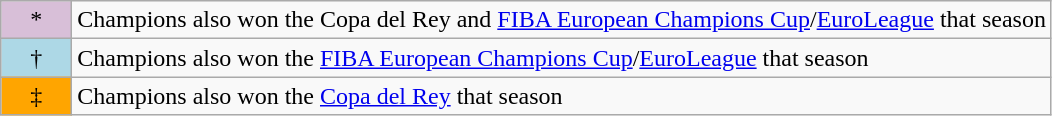<table class="wikitable">
<tr>
<td style="width:40px; text-align:center; background-color:#D8BFD8">*</td>
<td>Champions also won the Copa del Rey and <a href='#'>FIBA European Champions Cup</a>/<a href='#'>EuroLeague</a> that season</td>
</tr>
<tr>
<td style="width:40px; text-align:center; background-color:#ADD8E6">†</td>
<td>Champions also won the <a href='#'>FIBA European Champions Cup</a>/<a href='#'>EuroLeague</a> that season</td>
</tr>
<tr>
<td style="width:40px; text-align:center; background-color:#FFA500">‡</td>
<td>Champions also won the <a href='#'>Copa del Rey</a> that season</td>
</tr>
</table>
